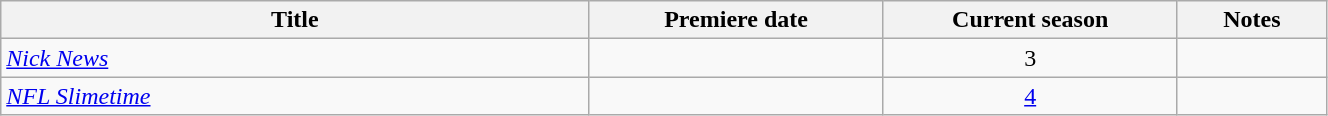<table class="wikitable plainrowheaders sortable" style="width:70%;text-align:center;">
<tr>
<th scope="col" style="width:20%;">Title</th>
<th scope="col" style="width:10%;">Premiere date</th>
<th scope="col" style="width:10%;">Current season</th>
<th class="unsortable" style="width:5%;">Notes</th>
</tr>
<tr>
<td scope="row" style="text-align:left;"><em><a href='#'>Nick News</a></em></td>
<td></td>
<td>3</td>
<td></td>
</tr>
<tr>
<td scope="row" style="text-align:left;"><em><a href='#'>NFL Slimetime</a></em></td>
<td></td>
<td><a href='#'>4</a></td>
<td></td>
</tr>
</table>
